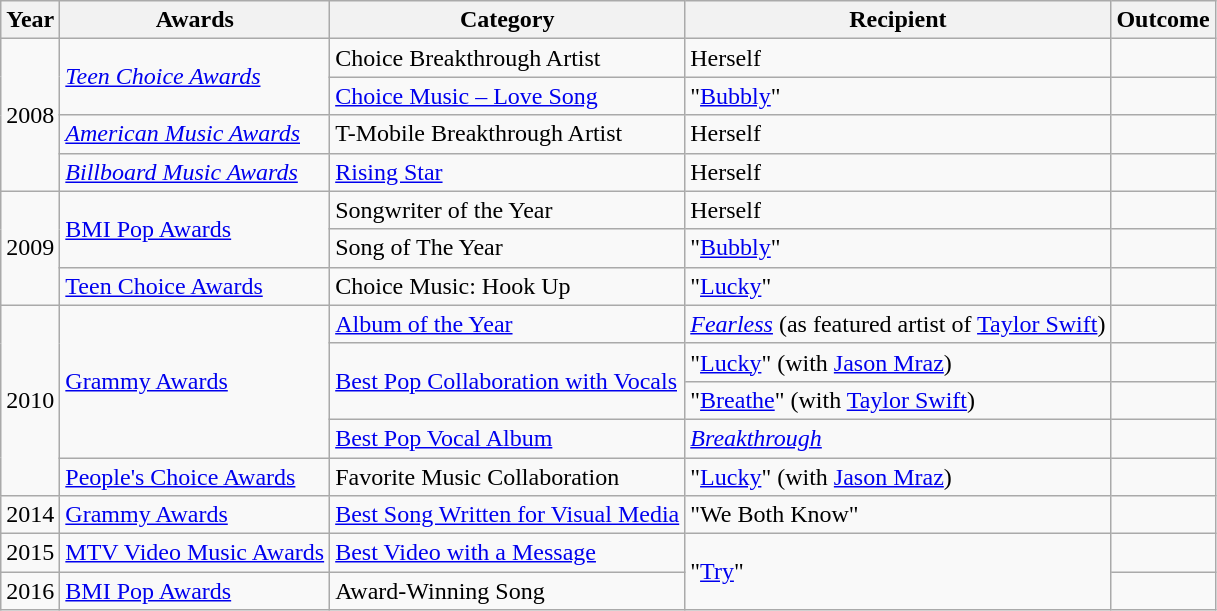<table class="wikitable sortable">
<tr>
<th>Year</th>
<th>Awards</th>
<th>Category</th>
<th>Recipient</th>
<th>Outcome</th>
</tr>
<tr>
<td rowspan="4">2008</td>
<td rowspan="2"><em><a href='#'>Teen Choice Awards</a></em></td>
<td>Choice Breakthrough Artist</td>
<td>Herself</td>
<td></td>
</tr>
<tr>
<td><a href='#'>Choice Music – Love Song</a></td>
<td>"<a href='#'>Bubbly</a>"</td>
<td></td>
</tr>
<tr>
<td><em><a href='#'>American Music Awards</a></em></td>
<td>T-Mobile Breakthrough Artist</td>
<td>Herself</td>
<td></td>
</tr>
<tr>
<td><em><a href='#'>Billboard Music Awards</a></em></td>
<td><a href='#'>Rising Star</a></td>
<td>Herself</td>
<td></td>
</tr>
<tr>
<td rowspan="3">2009</td>
<td rowspan="2"><a href='#'>BMI Pop Awards</a></td>
<td>Songwriter of the Year</td>
<td>Herself</td>
<td></td>
</tr>
<tr>
<td>Song of The Year</td>
<td>"<a href='#'>Bubbly</a>"</td>
<td></td>
</tr>
<tr>
<td><a href='#'>Teen Choice Awards</a></td>
<td>Choice Music: Hook Up</td>
<td>"<a href='#'>Lucky</a>"</td>
<td></td>
</tr>
<tr>
<td rowspan="5">2010</td>
<td rowspan="4"><a href='#'>Grammy Awards</a></td>
<td><a href='#'>Album of the Year</a></td>
<td><em><a href='#'>Fearless</a></em> (as featured artist of <a href='#'>Taylor Swift</a>)</td>
<td></td>
</tr>
<tr>
<td rowspan="2"><a href='#'>Best Pop Collaboration with Vocals</a></td>
<td>"<a href='#'>Lucky</a>" (with <a href='#'>Jason Mraz</a>)</td>
<td></td>
</tr>
<tr>
<td>"<a href='#'>Breathe</a>" (with <a href='#'>Taylor Swift</a>)</td>
<td></td>
</tr>
<tr>
<td><a href='#'>Best Pop Vocal Album</a></td>
<td><em><a href='#'>Breakthrough</a></em></td>
<td></td>
</tr>
<tr>
<td><a href='#'>People's Choice Awards</a></td>
<td>Favorite Music Collaboration</td>
<td>"<a href='#'>Lucky</a>" (with <a href='#'>Jason Mraz</a>)</td>
<td></td>
</tr>
<tr>
<td>2014</td>
<td><a href='#'>Grammy Awards</a></td>
<td><a href='#'>Best Song Written for Visual Media</a></td>
<td>"We Both Know"</td>
<td></td>
</tr>
<tr>
<td>2015</td>
<td><a href='#'>MTV Video Music Awards</a></td>
<td><a href='#'>Best Video with a Message</a></td>
<td rowspan=2>"<a href='#'>Try</a>"</td>
<td></td>
</tr>
<tr>
<td>2016</td>
<td><a href='#'>BMI Pop Awards</a></td>
<td>Award-Winning Song</td>
<td></td>
</tr>
</table>
